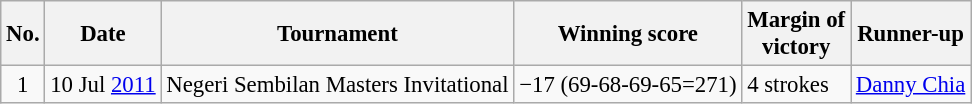<table class="wikitable" style="font-size:95%;">
<tr>
<th>No.</th>
<th>Date</th>
<th>Tournament</th>
<th>Winning score</th>
<th>Margin of<br>victory</th>
<th>Runner-up</th>
</tr>
<tr>
<td align=center>1</td>
<td align=right>10 Jul <a href='#'>2011</a></td>
<td>Negeri Sembilan Masters Invitational</td>
<td>−17 (69-68-69-65=271)</td>
<td>4 strokes</td>
<td> <a href='#'>Danny Chia</a></td>
</tr>
</table>
